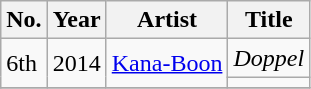<table class=wikitable>
<tr>
<th>No.</th>
<th>Year</th>
<th>Artist</th>
<th>Title</th>
</tr>
<tr>
<td rowspan="2">6th</td>
<td rowspan="2">2014</td>
<td rowspan="2"><a href='#'>Kana-Boon</a></td>
<td><em>Doppel</em></td>
</tr>
<tr>
<td></td>
</tr>
<tr>
</tr>
</table>
